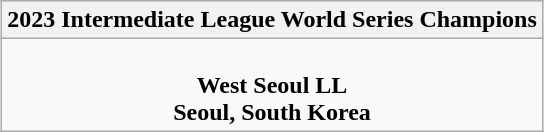<table class="wikitable" style="text-align: center; margin: 0 auto;">
<tr>
<th>2023 Intermediate League World Series Champions</th>
</tr>
<tr>
<td><br><strong>West Seoul LL</strong><br><strong>Seoul, South Korea</strong></td>
</tr>
</table>
